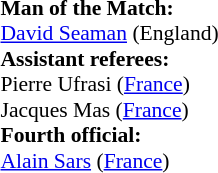<table style="width:100%; font-size:90%;">
<tr>
<td><br><strong>Man of the Match:</strong>
<br><a href='#'>David Seaman</a> (England)<br><strong>Assistant referees:</strong>
<br>Pierre Ufrasi (<a href='#'>France</a>)
<br>Jacques Mas (<a href='#'>France</a>)
<br><strong>Fourth official:</strong>
<br><a href='#'>Alain Sars</a> (<a href='#'>France</a>)</td>
</tr>
</table>
